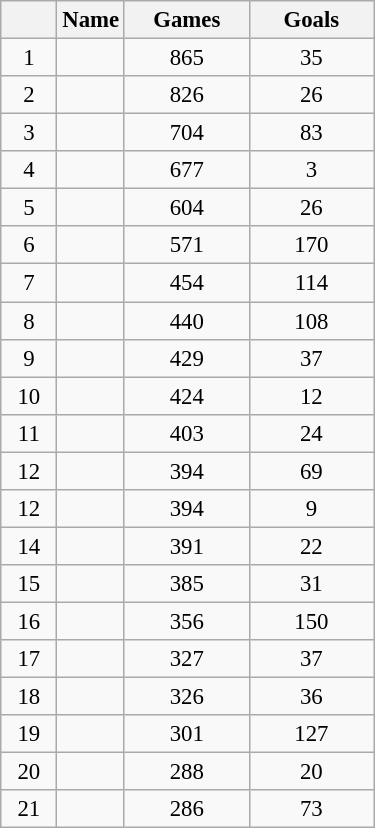<table class="sortable wikitable" style="text-align: center; font-size:95%">
<tr>
<th style="width: 2em;"></th>
<th>Name</th>
<th style="width: 5em;">Games</th>
<th style="width: 5em;">Goals</th>
</tr>
<tr>
<td>1</td>
<td align=left></td>
<td>865</td>
<td>35</td>
</tr>
<tr>
<td>2</td>
<td align=left></td>
<td>826</td>
<td>26</td>
</tr>
<tr>
<td>3</td>
<td align=left></td>
<td>704</td>
<td>83</td>
</tr>
<tr>
<td>4</td>
<td align=left></td>
<td>677</td>
<td>3</td>
</tr>
<tr>
<td>5</td>
<td align=left></td>
<td>604</td>
<td>26</td>
</tr>
<tr>
<td>6</td>
<td align=left></td>
<td>571</td>
<td>170</td>
</tr>
<tr>
<td>7</td>
<td align=left></td>
<td>454</td>
<td>114</td>
</tr>
<tr>
<td>8</td>
<td align=left></td>
<td>440</td>
<td>108</td>
</tr>
<tr>
<td>9</td>
<td align=left></td>
<td>429</td>
<td>37</td>
</tr>
<tr>
<td>10</td>
<td align=left></td>
<td>424</td>
<td>12</td>
</tr>
<tr>
<td>11</td>
<td align=left></td>
<td>403</td>
<td>24</td>
</tr>
<tr>
<td>12</td>
<td align=left></td>
<td>394</td>
<td>69</td>
</tr>
<tr>
<td>12</td>
<td align=left></td>
<td>394</td>
<td>9</td>
</tr>
<tr>
<td>14</td>
<td align=left></td>
<td>391</td>
<td>22</td>
</tr>
<tr>
<td>15</td>
<td align=left></td>
<td>385</td>
<td>31</td>
</tr>
<tr>
<td>16</td>
<td align=left></td>
<td>356</td>
<td>150</td>
</tr>
<tr>
<td>17</td>
<td align=left></td>
<td>327</td>
<td>37</td>
</tr>
<tr>
<td>18</td>
<td align=left></td>
<td>326</td>
<td>36</td>
</tr>
<tr>
<td>19</td>
<td align=left></td>
<td>301</td>
<td>127</td>
</tr>
<tr>
<td>20</td>
<td align=left></td>
<td>288</td>
<td>20</td>
</tr>
<tr>
<td>21</td>
<td align=left></td>
<td>286</td>
<td>73</td>
</tr>
</table>
